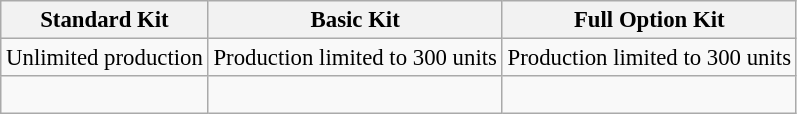<table class="wikitable" style="text-align:center; font-size:95%;">
<tr>
<th><strong>Standard Kit</strong></th>
<th><strong>Basic Kit</strong></th>
<th><strong>Full Option Kit</strong></th>
</tr>
<tr>
<td>Unlimited production</td>
<td>Production limited to 300 units</td>
<td>Production limited to 300 units</td>
</tr>
<tr>
<td><br></td>
<td><br></td>
<td><br></td>
</tr>
</table>
